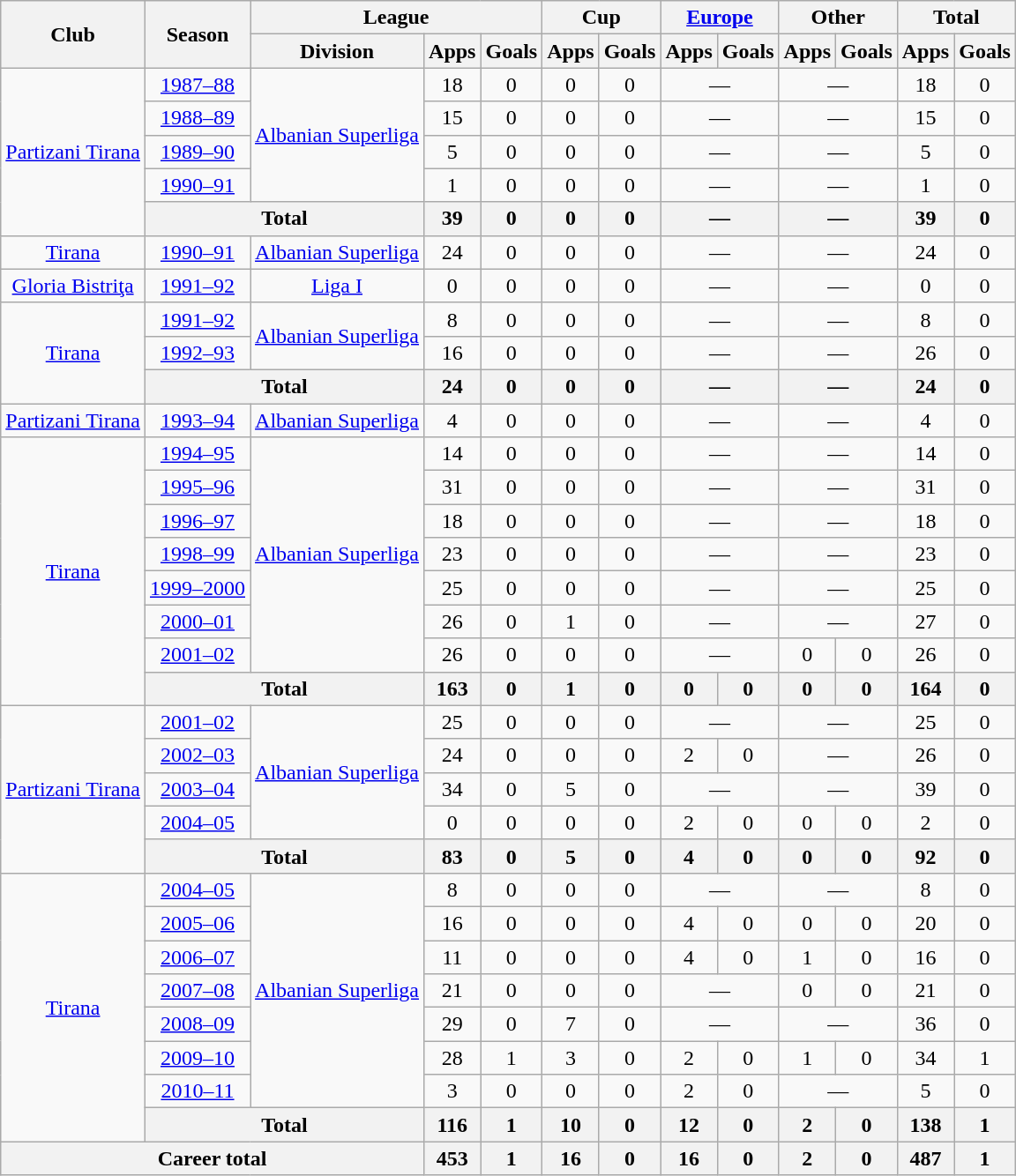<table class="wikitable" style="text-align:center">
<tr>
<th rowspan="2">Club</th>
<th rowspan="2">Season</th>
<th colspan="3">League</th>
<th colspan="2">Cup</th>
<th colspan="2"><a href='#'>Europe</a></th>
<th colspan="2">Other</th>
<th colspan="2">Total</th>
</tr>
<tr>
<th>Division</th>
<th>Apps</th>
<th>Goals</th>
<th>Apps</th>
<th>Goals</th>
<th>Apps</th>
<th>Goals</th>
<th>Apps</th>
<th>Goals</th>
<th>Apps</th>
<th>Goals</th>
</tr>
<tr>
<td rowspan="5"><a href='#'>Partizani Tirana</a></td>
<td><a href='#'>1987–88</a></td>
<td rowspan="4"><a href='#'>Albanian Superliga</a></td>
<td>18</td>
<td>0</td>
<td>0</td>
<td>0</td>
<td colspan="2">—</td>
<td colspan="2">—</td>
<td>18</td>
<td>0</td>
</tr>
<tr>
<td><a href='#'>1988–89</a></td>
<td>15</td>
<td>0</td>
<td>0</td>
<td>0</td>
<td colspan="2">—</td>
<td colspan="2">—</td>
<td>15</td>
<td>0</td>
</tr>
<tr>
<td><a href='#'>1989–90</a></td>
<td>5</td>
<td>0</td>
<td>0</td>
<td>0</td>
<td colspan="2">—</td>
<td colspan="2">—</td>
<td>5</td>
<td>0</td>
</tr>
<tr>
<td><a href='#'>1990–91</a></td>
<td>1</td>
<td>0</td>
<td>0</td>
<td>0</td>
<td colspan="2">—</td>
<td colspan="2">—</td>
<td>1</td>
<td>0</td>
</tr>
<tr>
<th colspan="2">Total</th>
<th>39</th>
<th>0</th>
<th>0</th>
<th>0</th>
<th colspan="2">—</th>
<th colspan="2">—</th>
<th>39</th>
<th>0</th>
</tr>
<tr>
<td rowspan="1"><a href='#'>Tirana</a></td>
<td><a href='#'>1990–91</a></td>
<td rowspan="1"><a href='#'>Albanian Superliga</a></td>
<td>24</td>
<td>0</td>
<td>0</td>
<td>0</td>
<td colspan="2">—</td>
<td colspan="2">—</td>
<td>24</td>
<td>0</td>
</tr>
<tr>
<td rowspan="1"><a href='#'>Gloria Bistriţa</a></td>
<td><a href='#'>1991–92</a></td>
<td rowspan="1"><a href='#'>Liga I</a></td>
<td>0</td>
<td>0</td>
<td>0</td>
<td>0</td>
<td colspan="2">—</td>
<td colspan="2">—</td>
<td>0</td>
<td>0</td>
</tr>
<tr>
<td rowspan="3"><a href='#'>Tirana</a></td>
<td><a href='#'>1991–92</a></td>
<td rowspan="2"><a href='#'>Albanian Superliga</a></td>
<td>8</td>
<td>0</td>
<td>0</td>
<td>0</td>
<td colspan="2">—</td>
<td colspan="2">—</td>
<td>8</td>
<td>0</td>
</tr>
<tr>
<td><a href='#'>1992–93</a></td>
<td>16</td>
<td>0</td>
<td>0</td>
<td>0</td>
<td colspan="2">—</td>
<td colspan="2">—</td>
<td>26</td>
<td>0</td>
</tr>
<tr>
<th colspan="2">Total</th>
<th>24</th>
<th>0</th>
<th>0</th>
<th>0</th>
<th colspan="2">—</th>
<th colspan="2">—</th>
<th>24</th>
<th>0</th>
</tr>
<tr>
<td rowspan="1"><a href='#'>Partizani Tirana</a></td>
<td><a href='#'>1993–94</a></td>
<td rowspan="1"><a href='#'>Albanian Superliga</a></td>
<td>4</td>
<td>0</td>
<td>0</td>
<td>0</td>
<td colspan="2">—</td>
<td colspan="2">—</td>
<td>4</td>
<td>0</td>
</tr>
<tr>
<td rowspan="8"><a href='#'>Tirana</a></td>
<td><a href='#'>1994–95</a></td>
<td rowspan="7"><a href='#'>Albanian Superliga</a></td>
<td>14</td>
<td>0</td>
<td>0</td>
<td>0</td>
<td colspan="2">—</td>
<td colspan="2">—</td>
<td>14</td>
<td>0</td>
</tr>
<tr>
<td><a href='#'>1995–96</a></td>
<td>31</td>
<td>0</td>
<td>0</td>
<td>0</td>
<td colspan="2">—</td>
<td colspan="2">—</td>
<td>31</td>
<td>0</td>
</tr>
<tr>
<td><a href='#'>1996–97</a></td>
<td>18</td>
<td>0</td>
<td>0</td>
<td>0</td>
<td colspan="2">—</td>
<td colspan="2">—</td>
<td>18</td>
<td>0</td>
</tr>
<tr>
<td><a href='#'>1998–99</a></td>
<td>23</td>
<td>0</td>
<td>0</td>
<td>0</td>
<td colspan="2">—</td>
<td colspan="2">—</td>
<td>23</td>
<td>0</td>
</tr>
<tr>
<td><a href='#'>1999–2000</a></td>
<td>25</td>
<td>0</td>
<td>0</td>
<td>0</td>
<td colspan="2">—</td>
<td colspan="2">—</td>
<td>25</td>
<td>0</td>
</tr>
<tr>
<td><a href='#'>2000–01</a></td>
<td>26</td>
<td>0</td>
<td>1</td>
<td>0</td>
<td colspan="2">—</td>
<td colspan="2">—</td>
<td>27</td>
<td>0</td>
</tr>
<tr>
<td><a href='#'>2001–02</a></td>
<td>26</td>
<td>0</td>
<td>0</td>
<td>0</td>
<td colspan="2">—</td>
<td>0</td>
<td>0</td>
<td>26</td>
<td>0</td>
</tr>
<tr>
<th colspan="2">Total</th>
<th>163</th>
<th>0</th>
<th>1</th>
<th>0</th>
<th>0</th>
<th>0</th>
<th>0</th>
<th>0</th>
<th>164</th>
<th>0</th>
</tr>
<tr>
<td rowspan="5"><a href='#'>Partizani Tirana</a></td>
<td><a href='#'>2001–02</a></td>
<td rowspan="4"><a href='#'>Albanian Superliga</a></td>
<td>25</td>
<td>0</td>
<td>0</td>
<td>0</td>
<td colspan="2">—</td>
<td colspan="2">—</td>
<td>25</td>
<td>0</td>
</tr>
<tr>
<td><a href='#'>2002–03</a></td>
<td>24</td>
<td>0</td>
<td>0</td>
<td>0</td>
<td>2</td>
<td>0</td>
<td colspan="2">—</td>
<td>26</td>
<td>0</td>
</tr>
<tr>
<td><a href='#'>2003–04</a></td>
<td>34</td>
<td>0</td>
<td>5</td>
<td>0</td>
<td colspan="2">—</td>
<td colspan="2">—</td>
<td>39</td>
<td>0</td>
</tr>
<tr>
<td><a href='#'>2004–05</a></td>
<td>0</td>
<td>0</td>
<td>0</td>
<td>0</td>
<td>2</td>
<td>0</td>
<td>0</td>
<td>0</td>
<td>2</td>
<td>0</td>
</tr>
<tr>
<th colspan="2">Total</th>
<th>83</th>
<th>0</th>
<th>5</th>
<th>0</th>
<th>4</th>
<th>0</th>
<th>0</th>
<th>0</th>
<th>92</th>
<th>0</th>
</tr>
<tr>
<td rowspan="8"><a href='#'>Tirana</a></td>
<td><a href='#'>2004–05</a></td>
<td rowspan="7"><a href='#'>Albanian Superliga</a></td>
<td>8</td>
<td>0</td>
<td>0</td>
<td>0</td>
<td colspan="2">—</td>
<td colspan="2">—</td>
<td>8</td>
<td>0</td>
</tr>
<tr>
<td><a href='#'>2005–06</a></td>
<td>16</td>
<td>0</td>
<td>0</td>
<td>0</td>
<td>4</td>
<td>0</td>
<td>0</td>
<td>0</td>
<td>20</td>
<td>0</td>
</tr>
<tr>
<td><a href='#'>2006–07</a></td>
<td>11</td>
<td>0</td>
<td>0</td>
<td>0</td>
<td>4</td>
<td>0</td>
<td>1</td>
<td>0</td>
<td>16</td>
<td>0</td>
</tr>
<tr>
<td><a href='#'>2007–08</a></td>
<td>21</td>
<td>0</td>
<td>0</td>
<td>0</td>
<td colspan="2">—</td>
<td>0</td>
<td>0</td>
<td>21</td>
<td>0</td>
</tr>
<tr>
<td><a href='#'>2008–09</a></td>
<td>29</td>
<td>0</td>
<td>7</td>
<td>0</td>
<td colspan="2">—</td>
<td colspan="2">—</td>
<td>36</td>
<td>0</td>
</tr>
<tr>
<td><a href='#'>2009–10</a></td>
<td>28</td>
<td>1</td>
<td>3</td>
<td>0</td>
<td>2</td>
<td>0</td>
<td>1</td>
<td>0</td>
<td>34</td>
<td>1</td>
</tr>
<tr>
<td><a href='#'>2010–11</a></td>
<td>3</td>
<td>0</td>
<td>0</td>
<td>0</td>
<td>2</td>
<td>0</td>
<td colspan="2">—</td>
<td>5</td>
<td>0</td>
</tr>
<tr>
<th colspan="2">Total</th>
<th>116</th>
<th>1</th>
<th>10</th>
<th>0</th>
<th>12</th>
<th>0</th>
<th>2</th>
<th>0</th>
<th>138</th>
<th>1</th>
</tr>
<tr>
<th colspan="3">Career total</th>
<th>453</th>
<th>1</th>
<th>16</th>
<th>0</th>
<th>16</th>
<th>0</th>
<th>2</th>
<th>0</th>
<th>487</th>
<th>1</th>
</tr>
</table>
